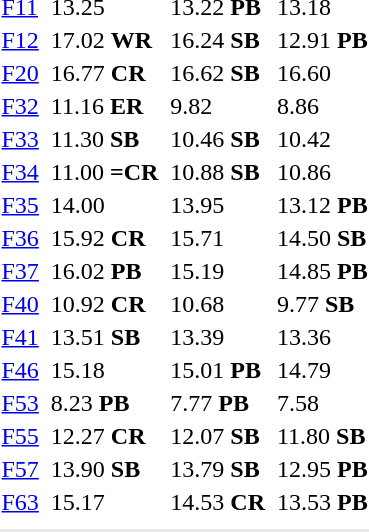<table>
<tr>
<td><a href='#'>F11</a></td>
<td></td>
<td>13.25</td>
<td></td>
<td>13.22 <strong>PB</strong></td>
<td></td>
<td>13.18</td>
</tr>
<tr>
<td><a href='#'>F12</a></td>
<td></td>
<td>17.02 <strong>WR</strong></td>
<td></td>
<td>16.24 <strong>SB</strong></td>
<td></td>
<td>12.91 <strong>PB</strong></td>
</tr>
<tr>
<td><a href='#'>F20</a></td>
<td></td>
<td>16.77 <strong>CR</strong></td>
<td></td>
<td>16.62 <strong>SB</strong></td>
<td></td>
<td>16.60</td>
</tr>
<tr>
<td><a href='#'>F32</a></td>
<td></td>
<td>11.16 <strong>ER</strong></td>
<td></td>
<td>9.82</td>
<td></td>
<td>8.86</td>
</tr>
<tr>
<td><a href='#'>F33</a></td>
<td></td>
<td>11.30 <strong>SB</strong></td>
<td></td>
<td>10.46 <strong>SB</strong></td>
<td></td>
<td>10.42</td>
</tr>
<tr>
<td><a href='#'>F34</a></td>
<td></td>
<td>11.00 <strong>=CR</strong></td>
<td></td>
<td>10.88 <strong>SB</strong></td>
<td></td>
<td>10.86</td>
</tr>
<tr>
<td><a href='#'>F35</a></td>
<td></td>
<td>14.00</td>
<td></td>
<td>13.95</td>
<td></td>
<td>13.12 <strong>PB</strong></td>
</tr>
<tr>
<td><a href='#'>F36</a></td>
<td></td>
<td>15.92 <strong>CR</strong></td>
<td></td>
<td>15.71</td>
<td></td>
<td>14.50 <strong>SB</strong></td>
</tr>
<tr>
<td><a href='#'>F37</a></td>
<td></td>
<td>16.02 <strong>PB</strong></td>
<td></td>
<td>15.19</td>
<td></td>
<td>14.85 <strong>PB</strong></td>
</tr>
<tr>
<td><a href='#'>F40</a></td>
<td></td>
<td>10.92 <strong>CR</strong></td>
<td></td>
<td>10.68</td>
<td></td>
<td>9.77 <strong>SB</strong></td>
</tr>
<tr>
<td><a href='#'>F41</a></td>
<td></td>
<td>13.51 <strong>SB</strong></td>
<td></td>
<td>13.39</td>
<td></td>
<td>13.36</td>
</tr>
<tr>
<td><a href='#'>F46</a></td>
<td></td>
<td>15.18</td>
<td></td>
<td>15.01 <strong>PB</strong></td>
<td></td>
<td>14.79</td>
</tr>
<tr>
<td><a href='#'>F53</a></td>
<td></td>
<td>8.23 <strong>PB</strong></td>
<td></td>
<td>7.77 <strong>PB</strong></td>
<td></td>
<td>7.58</td>
</tr>
<tr>
<td><a href='#'>F55</a></td>
<td></td>
<td>12.27 <strong>CR</strong></td>
<td></td>
<td>12.07 <strong>SB</strong></td>
<td></td>
<td>11.80 <strong>SB</strong></td>
</tr>
<tr>
<td><a href='#'>F57</a></td>
<td></td>
<td>13.90 <strong>SB</strong></td>
<td></td>
<td>13.79 <strong>SB</strong></td>
<td></td>
<td>12.95 <strong>PB</strong></td>
</tr>
<tr>
<td><a href='#'>F63</a></td>
<td></td>
<td>15.17</td>
<td></td>
<td>14.53 <strong>CR</strong></td>
<td></td>
<td>13.53 <strong>PB</strong></td>
</tr>
<tr>
<td colspan=7></td>
</tr>
<tr>
</tr>
<tr bgcolor= e8e8e8>
<td colspan=7></td>
</tr>
</table>
